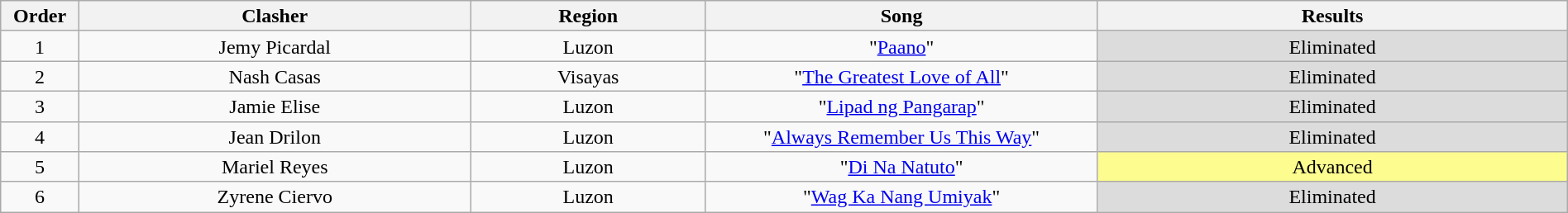<table class="wikitable" style="text-align:center; line-height:17px; width:100%;">
<tr>
<th width="5%">Order</th>
<th width="25%">Clasher</th>
<th>Region</th>
<th width="25%">Song</th>
<th width="30%">Results</th>
</tr>
<tr>
<td>1</td>
<td>Jemy Picardal</td>
<td>Luzon</td>
<td>"<a href='#'>Paano</a>"</td>
<td style="background:#DCDCDC;">Eliminated</td>
</tr>
<tr>
<td>2</td>
<td>Nash Casas</td>
<td>Visayas</td>
<td>"<a href='#'>The Greatest Love of All</a>"</td>
<td style="background:#DCDCDC;">Eliminated</td>
</tr>
<tr>
<td>3</td>
<td>Jamie Elise</td>
<td>Luzon</td>
<td>"<a href='#'>Lipad ng Pangarap</a>"</td>
<td style="background:#DCDCDC;">Eliminated</td>
</tr>
<tr>
<td>4</td>
<td>Jean Drilon</td>
<td>Luzon</td>
<td>"<a href='#'>Always Remember Us This Way</a>"</td>
<td style="background:#DCDCDC;">Eliminated</td>
</tr>
<tr>
<td>5</td>
<td>Mariel Reyes</td>
<td>Luzon</td>
<td>"<a href='#'>Di Na Natuto</a>"</td>
<td style="background:#fdfc8f;">Advanced</td>
</tr>
<tr>
<td>6</td>
<td>Zyrene Ciervo</td>
<td>Luzon</td>
<td>"<a href='#'>Wag Ka Nang Umiyak</a>"</td>
<td style="background:#DCDCDC;">Eliminated</td>
</tr>
</table>
